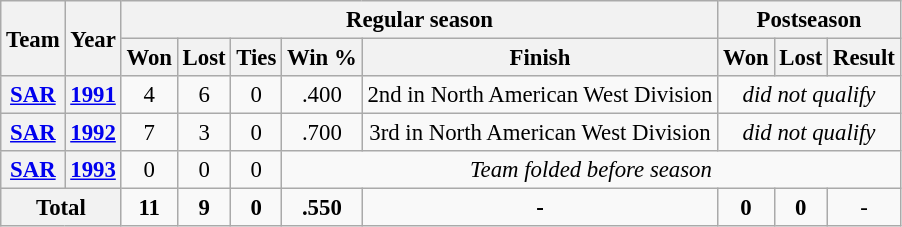<table class="wikitable" style="font-size: 95%; text-align:center;">
<tr>
<th rowspan="2">Team</th>
<th rowspan="2">Year</th>
<th colspan="5">Regular season</th>
<th colspan="4">Postseason</th>
</tr>
<tr>
<th>Won</th>
<th>Lost</th>
<th>Ties</th>
<th>Win %</th>
<th>Finish</th>
<th>Won</th>
<th>Lost</th>
<th>Result</th>
</tr>
<tr>
<th><a href='#'>SAR</a></th>
<th><a href='#'>1991</a></th>
<td>4</td>
<td>6</td>
<td>0</td>
<td>.400</td>
<td>2nd in North American West Division</td>
<td ! colspan="3"><em>did not qualify</em></td>
</tr>
<tr>
<th><a href='#'>SAR</a></th>
<th><a href='#'>1992</a></th>
<td>7</td>
<td>3</td>
<td>0</td>
<td>.700</td>
<td>3rd in North American West Division</td>
<td ! colspan="3"><em>did not qualify</em></td>
</tr>
<tr>
<th><a href='#'>SAR</a></th>
<th><a href='#'>1993</a></th>
<td>0</td>
<td>0</td>
<td>0</td>
<td ! colspan="5"><em>Team folded before season</em></td>
</tr>
<tr>
<th colspan="2"><strong>Total</strong></th>
<td><strong>11</strong></td>
<td><strong>9</strong></td>
<td><strong>0</strong></td>
<td><strong>.550</strong></td>
<td><strong>-</strong></td>
<td><strong>0</strong></td>
<td><strong>0</strong></td>
<td>-</td>
</tr>
</table>
